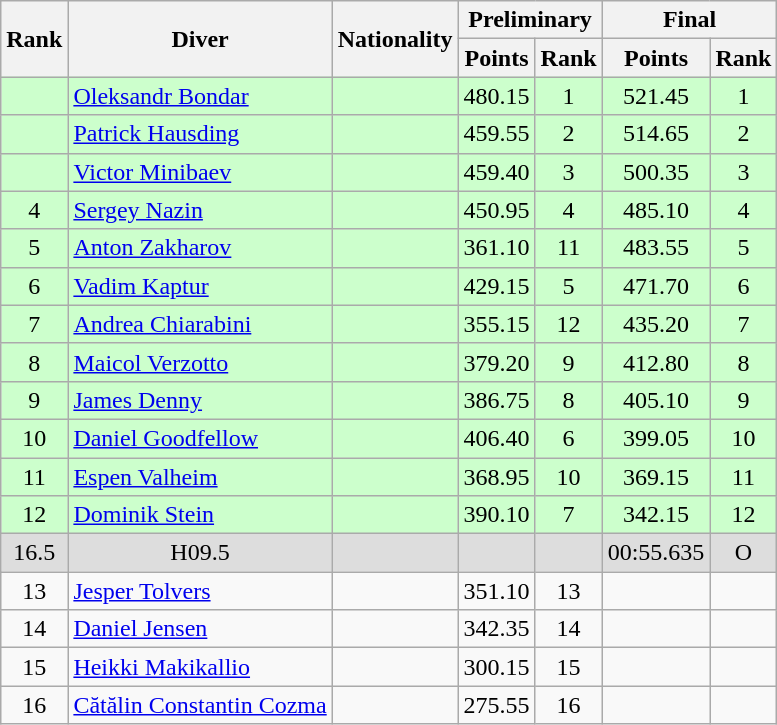<table class="wikitable sortable" style="text-align:center">
<tr>
<th rowspan=2>Rank</th>
<th rowspan=2>Diver</th>
<th rowspan=2>Nationality</th>
<th colspan="2">Preliminary</th>
<th colspan="2">Final</th>
</tr>
<tr>
<th>Points</th>
<th>Rank</th>
<th>Points</th>
<th>Rank</th>
</tr>
<tr bgcolor=ccffcc>
<td></td>
<td align=left><a href='#'>Oleksandr Bondar</a></td>
<td align=left></td>
<td>480.15</td>
<td>1</td>
<td>521.45</td>
<td>1</td>
</tr>
<tr bgcolor=ccffcc>
<td></td>
<td align=left><a href='#'>Patrick Hausding</a></td>
<td align=left></td>
<td>459.55</td>
<td>2</td>
<td>514.65</td>
<td>2</td>
</tr>
<tr bgcolor=ccffcc>
<td></td>
<td align=left><a href='#'>Victor Minibaev</a></td>
<td align=left></td>
<td>459.40</td>
<td>3</td>
<td>500.35</td>
<td>3</td>
</tr>
<tr bgcolor=ccffcc>
<td>4</td>
<td align=left><a href='#'>Sergey Nazin</a></td>
<td align=left></td>
<td>450.95</td>
<td>4</td>
<td>485.10</td>
<td>4</td>
</tr>
<tr bgcolor=ccffcc>
<td>5</td>
<td align=left><a href='#'>Anton Zakharov</a></td>
<td align=left></td>
<td>361.10</td>
<td>11</td>
<td>483.55</td>
<td>5</td>
</tr>
<tr bgcolor=ccffcc>
<td>6</td>
<td align=left><a href='#'>Vadim Kaptur</a></td>
<td align=left></td>
<td>429.15</td>
<td>5</td>
<td>471.70</td>
<td>6</td>
</tr>
<tr bgcolor=ccffcc>
<td>7</td>
<td align=left><a href='#'>Andrea Chiarabini</a></td>
<td align=left></td>
<td>355.15</td>
<td>12</td>
<td>435.20</td>
<td>7</td>
</tr>
<tr bgcolor=ccffcc>
<td>8</td>
<td align=left><a href='#'>Maicol Verzotto</a></td>
<td align=left></td>
<td>379.20</td>
<td>9</td>
<td>412.80</td>
<td>8</td>
</tr>
<tr bgcolor=ccffcc>
<td>9</td>
<td align=left><a href='#'>James Denny</a></td>
<td align=left></td>
<td>386.75</td>
<td>8</td>
<td>405.10</td>
<td>9</td>
</tr>
<tr bgcolor=ccffcc>
<td>10</td>
<td align=left><a href='#'>Daniel Goodfellow</a></td>
<td align=left></td>
<td>406.40</td>
<td>6</td>
<td>399.05</td>
<td>10</td>
</tr>
<tr bgcolor=ccffcc>
<td>11</td>
<td align=left><a href='#'>Espen Valheim</a></td>
<td align=left></td>
<td>368.95</td>
<td>10</td>
<td>369.15</td>
<td>11</td>
</tr>
<tr bgcolor=ccffcc>
<td>12</td>
<td align=left><a href='#'>Dominik Stein</a></td>
<td align=left></td>
<td>390.10</td>
<td>7</td>
<td>342.15</td>
<td>12</td>
</tr>
<tr bgcolor=#DDDDDD>
<td><span>16.5</span></td>
<td><span>H09.5</span></td>
<td></td>
<td></td>
<td></td>
<td><span>00:55.635</span></td>
<td><span>O</span></td>
</tr>
<tr>
<td>13</td>
<td align=left><a href='#'>Jesper Tolvers</a></td>
<td align=left></td>
<td>351.10</td>
<td>13</td>
<td></td>
<td></td>
</tr>
<tr>
<td>14</td>
<td align=left><a href='#'>Daniel Jensen</a></td>
<td align=left></td>
<td>342.35</td>
<td>14</td>
<td></td>
<td></td>
</tr>
<tr>
<td>15</td>
<td align=left><a href='#'>Heikki Makikallio</a></td>
<td align=left></td>
<td>300.15</td>
<td>15</td>
<td></td>
<td></td>
</tr>
<tr>
<td>16</td>
<td align=left><a href='#'>Cătălin Constantin Cozma</a></td>
<td align=left></td>
<td>275.55</td>
<td>16</td>
<td></td>
<td></td>
</tr>
</table>
